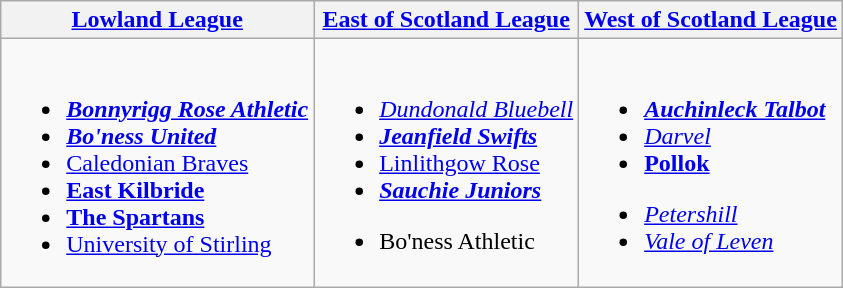<table class="wikitable" style="text-align:left">
<tr>
<th><a href='#'>Lowland League</a></th>
<th><a href='#'>East of Scotland League</a></th>
<th><a href='#'>West of Scotland League</a></th>
</tr>
<tr>
<td valign=top><br><ul><li><strong><em><a href='#'>Bonnyrigg Rose Athletic</a></em></strong></li><li><strong><em><a href='#'>Bo'ness United</a></em></strong></li><li><a href='#'>Caledonian Braves</a></li><li><strong><a href='#'>East Kilbride</a></strong></li><li><strong><a href='#'>The Spartans</a></strong></li><li><a href='#'>University of Stirling</a></li></ul></td>
<td valign=top><br><ul><li><em><a href='#'>Dundonald Bluebell</a></em></li><li><strong><em><a href='#'>Jeanfield Swifts</a></em></strong></li><li><a href='#'>Linlithgow Rose</a></li><li><strong><em><a href='#'>Sauchie Juniors</a></em></strong></li></ul><ul><li>Bo'ness Athletic</li></ul></td>
<td valign=top><br><ul><li><strong><em><a href='#'>Auchinleck Talbot</a></em></strong></li><li><em><a href='#'>Darvel</a></em></li><li><strong><a href='#'>Pollok</a></strong></li></ul><ul><li><em><a href='#'>Petershill</a></em></li><li><em><a href='#'>Vale of Leven</a></em></li></ul></td>
</tr>
</table>
